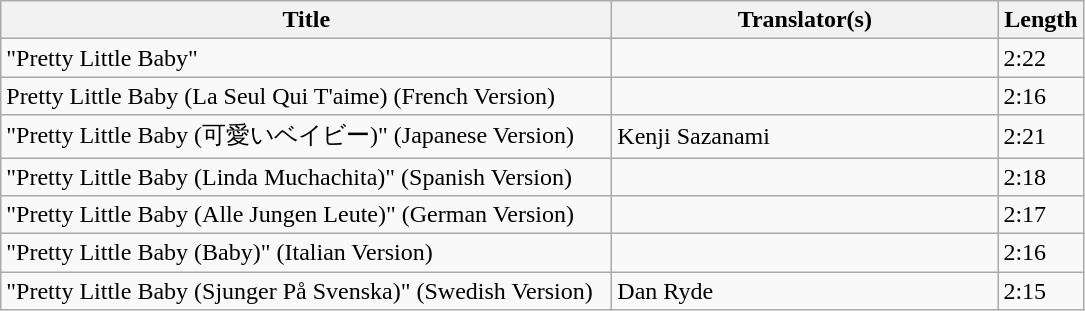<table class=wikitable>
<tr>
<th scope="col" style="width: 400px;">Title</th>
<th scope="col" style="width: 250px;">Translator(s)</th>
<th scope="col" style="width: 50px;">Length</th>
</tr>
<tr>
<td>"Pretty Little Baby"</td>
<td></td>
<td>2:22</td>
</tr>
<tr>
<td>Pretty Little Baby (La Seul Qui T'aime) (French Version)</td>
<td></td>
<td>2:16</td>
</tr>
<tr>
<td>"Pretty Little Baby (可愛いベイビー)" (Japanese Version)</td>
<td>Kenji Sazanami</td>
<td>2:21</td>
</tr>
<tr>
<td>"Pretty Little Baby (Linda Muchachita)" (Spanish Version)</td>
<td></td>
<td>2:18</td>
</tr>
<tr>
<td>"Pretty Little Baby (Alle Jungen Leute)" (German Version)</td>
<td></td>
<td>2:17</td>
</tr>
<tr>
<td>"Pretty Little Baby (Baby)" (Italian Version)</td>
<td></td>
<td>2:16</td>
</tr>
<tr>
<td>"Pretty Little Baby (Sjunger På Svenska)" (Swedish Version)</td>
<td>Dan Ryde</td>
<td>2:15</td>
</tr>
</table>
